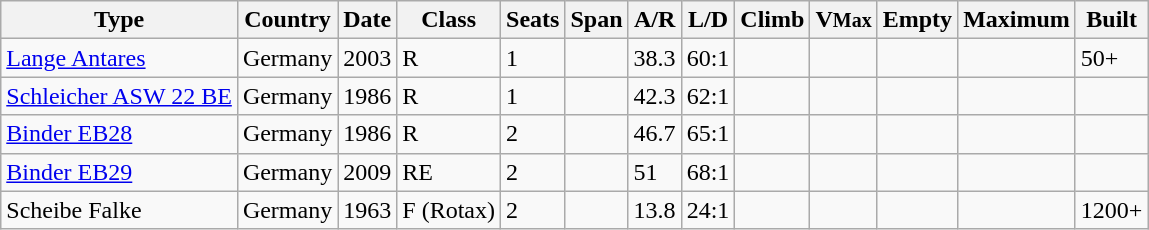<table class="wikitable sortable">
<tr>
<th>Type</th>
<th>Country</th>
<th>Date</th>
<th>Class</th>
<th>Seats</th>
<th>Span</th>
<th>A/R</th>
<th>L/D</th>
<th>Climb</th>
<th>V<small>Max</small></th>
<th>Empty</th>
<th>Maximum</th>
<th>Built</th>
</tr>
<tr>
<td><a href='#'>Lange Antares</a></td>
<td>Germany</td>
<td>2003</td>
<td>R</td>
<td>1</td>
<td></td>
<td>38.3</td>
<td>60:1</td>
<td></td>
<td></td>
<td></td>
<td></td>
<td>50+</td>
</tr>
<tr>
<td><a href='#'>Schleicher ASW 22 BE</a></td>
<td>Germany</td>
<td>1986</td>
<td>R</td>
<td>1</td>
<td></td>
<td>42.3</td>
<td>62:1</td>
<td></td>
<td></td>
<td></td>
<td></td>
<td></td>
</tr>
<tr>
<td><a href='#'>Binder EB28</a></td>
<td>Germany</td>
<td>1986</td>
<td>R</td>
<td>2</td>
<td></td>
<td>46.7</td>
<td>65:1</td>
<td></td>
<td></td>
<td></td>
<td></td>
<td></td>
</tr>
<tr>
<td><a href='#'>Binder EB29</a></td>
<td>Germany</td>
<td>2009</td>
<td>RE</td>
<td>2</td>
<td></td>
<td>51</td>
<td>68:1</td>
<td></td>
<td></td>
<td></td>
<td></td>
<td></td>
</tr>
<tr>
<td>Scheibe Falke</td>
<td>Germany</td>
<td>1963</td>
<td>F (Rotax)</td>
<td>2</td>
<td></td>
<td>13.8</td>
<td>24:1</td>
<td></td>
<td></td>
<td></td>
<td></td>
<td>1200+</td>
</tr>
</table>
